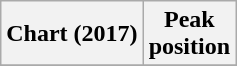<table class="wikitable sortable plainrowheaders" style="text-align:center">
<tr>
<th scope="col">Chart (2017)</th>
<th scope="col">Peak<br> position</th>
</tr>
<tr>
</tr>
</table>
